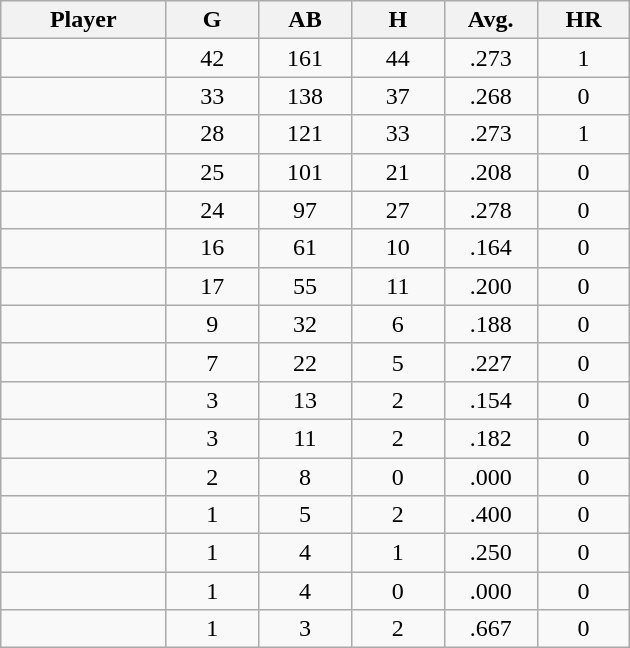<table class="wikitable sortable">
<tr>
<th bgcolor="#DDDDFF" width="16%">Player</th>
<th bgcolor="#DDDDFF" width="9%">G</th>
<th bgcolor="#DDDDFF" width="9%">AB</th>
<th bgcolor="#DDDDFF" width="9%">H</th>
<th bgcolor="#DDDDFF" width="9%">Avg.</th>
<th bgcolor="#DDDDFF" width="9%">HR</th>
</tr>
<tr align="center">
<td></td>
<td>42</td>
<td>161</td>
<td>44</td>
<td>.273</td>
<td>1</td>
</tr>
<tr align="center">
<td></td>
<td>33</td>
<td>138</td>
<td>37</td>
<td>.268</td>
<td>0</td>
</tr>
<tr align="center">
<td></td>
<td>28</td>
<td>121</td>
<td>33</td>
<td>.273</td>
<td>1</td>
</tr>
<tr align="center">
<td></td>
<td>25</td>
<td>101</td>
<td>21</td>
<td>.208</td>
<td>0</td>
</tr>
<tr align="center">
<td></td>
<td>24</td>
<td>97</td>
<td>27</td>
<td>.278</td>
<td>0</td>
</tr>
<tr align="center">
<td></td>
<td>16</td>
<td>61</td>
<td>10</td>
<td>.164</td>
<td>0</td>
</tr>
<tr align="center">
<td></td>
<td>17</td>
<td>55</td>
<td>11</td>
<td>.200</td>
<td>0</td>
</tr>
<tr align="center">
<td></td>
<td>9</td>
<td>32</td>
<td>6</td>
<td>.188</td>
<td>0</td>
</tr>
<tr align="center">
<td></td>
<td>7</td>
<td>22</td>
<td>5</td>
<td>.227</td>
<td>0</td>
</tr>
<tr align="center">
<td></td>
<td>3</td>
<td>13</td>
<td>2</td>
<td>.154</td>
<td>0</td>
</tr>
<tr align="center">
<td></td>
<td>3</td>
<td>11</td>
<td>2</td>
<td>.182</td>
<td>0</td>
</tr>
<tr align="center">
<td></td>
<td>2</td>
<td>8</td>
<td>0</td>
<td>.000</td>
<td>0</td>
</tr>
<tr align="center">
<td></td>
<td>1</td>
<td>5</td>
<td>2</td>
<td>.400</td>
<td>0</td>
</tr>
<tr align="center">
<td></td>
<td>1</td>
<td>4</td>
<td>1</td>
<td>.250</td>
<td>0</td>
</tr>
<tr align="center">
<td></td>
<td>1</td>
<td>4</td>
<td>0</td>
<td>.000</td>
<td>0</td>
</tr>
<tr align="center">
<td></td>
<td>1</td>
<td>3</td>
<td>2</td>
<td>.667</td>
<td>0</td>
</tr>
</table>
